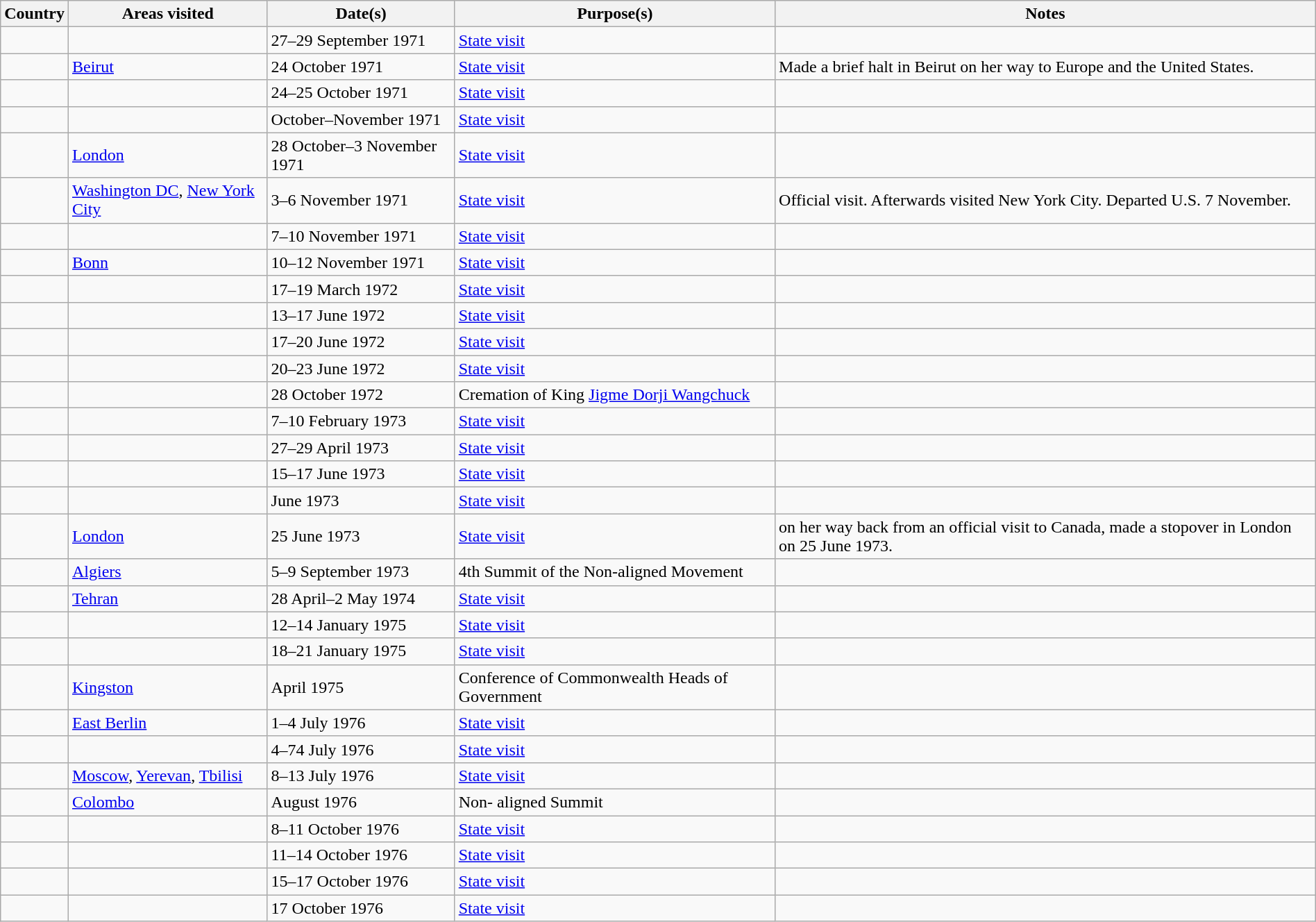<table style="margin: 1em auto 1em auto" class="wikitable outercollapse sortable">
<tr>
<th>Country</th>
<th>Areas visited</th>
<th>Date(s)</th>
<th>Purpose(s)</th>
<th>Notes</th>
</tr>
<tr>
<td></td>
<td></td>
<td>27–29 September 1971</td>
<td><a href='#'>State visit</a></td>
<td></td>
</tr>
<tr>
<td></td>
<td><a href='#'>Beirut</a></td>
<td>24 October 1971</td>
<td><a href='#'>State visit</a></td>
<td>Made a brief halt in Beirut on her way to Europe and the United States.</td>
</tr>
<tr>
<td></td>
<td></td>
<td>24–25 October 1971</td>
<td><a href='#'>State visit</a></td>
<td></td>
</tr>
<tr>
<td></td>
<td></td>
<td>October–November 1971</td>
<td><a href='#'>State visit</a></td>
<td></td>
</tr>
<tr>
<td></td>
<td><a href='#'>London</a></td>
<td>28 October–3 November 1971</td>
<td><a href='#'>State visit</a></td>
<td></td>
</tr>
<tr>
<td></td>
<td><a href='#'>Washington DC</a>, <a href='#'>New York City</a></td>
<td>3–6 November 1971</td>
<td><a href='#'>State visit</a></td>
<td>Official visit. Afterwards visited New York City. Departed U.S. 7 November.</td>
</tr>
<tr>
<td></td>
<td></td>
<td>7–10 November 1971</td>
<td><a href='#'>State visit</a></td>
<td></td>
</tr>
<tr>
<td></td>
<td><a href='#'>Bonn</a></td>
<td>10–12 November 1971</td>
<td><a href='#'>State visit</a></td>
<td></td>
</tr>
<tr>
<td></td>
<td></td>
<td>17–19 March 1972</td>
<td><a href='#'>State visit</a></td>
<td></td>
</tr>
<tr>
<td></td>
<td></td>
<td>13–17 June 1972</td>
<td><a href='#'>State visit</a></td>
<td></td>
</tr>
<tr>
<td></td>
<td></td>
<td>17–20 June 1972</td>
<td><a href='#'>State visit</a></td>
<td></td>
</tr>
<tr>
<td></td>
<td></td>
<td>20–23 June 1972</td>
<td><a href='#'>State visit</a></td>
<td></td>
</tr>
<tr>
<td></td>
<td></td>
<td>28 October 1972</td>
<td>Cremation of King <a href='#'>Jigme Dorji Wangchuck</a></td>
<td></td>
</tr>
<tr>
<td></td>
<td></td>
<td>7–10 February 1973</td>
<td><a href='#'>State visit</a></td>
<td></td>
</tr>
<tr>
<td></td>
<td></td>
<td>27–29 April 1973</td>
<td><a href='#'>State visit</a></td>
<td></td>
</tr>
<tr>
<td></td>
<td></td>
<td>15–17 June 1973</td>
<td><a href='#'>State visit</a></td>
<td></td>
</tr>
<tr>
<td></td>
<td></td>
<td>June 1973</td>
<td><a href='#'>State visit</a></td>
<td></td>
</tr>
<tr>
<td></td>
<td><a href='#'>London</a></td>
<td>25 June 1973</td>
<td><a href='#'>State visit</a></td>
<td>on her way back from an official visit to Canada, made a stopover in London on 25 June 1973.</td>
</tr>
<tr>
<td></td>
<td><a href='#'>Algiers</a></td>
<td>5–9 September 1973</td>
<td>4th Summit of the Non-aligned Movement</td>
<td></td>
</tr>
<tr>
<td></td>
<td><a href='#'>Tehran</a></td>
<td>28 April–2 May 1974</td>
<td><a href='#'>State visit</a></td>
<td></td>
</tr>
<tr>
<td></td>
<td></td>
<td>12–14 January 1975</td>
<td><a href='#'>State visit</a></td>
<td></td>
</tr>
<tr>
<td></td>
<td></td>
<td>18–21 January 1975</td>
<td><a href='#'>State visit</a></td>
<td></td>
</tr>
<tr>
<td></td>
<td><a href='#'>Kingston</a></td>
<td>April 1975</td>
<td>Conference of Commonwealth Heads of Government</td>
<td></td>
</tr>
<tr>
<td></td>
<td><a href='#'>East Berlin</a></td>
<td>1–4 July 1976</td>
<td><a href='#'>State visit</a></td>
<td></td>
</tr>
<tr>
<td></td>
<td></td>
<td>4–74 July 1976</td>
<td><a href='#'>State visit</a></td>
<td></td>
</tr>
<tr>
<td></td>
<td><a href='#'>Moscow</a>, <a href='#'>Yerevan</a>, <a href='#'>Tbilisi</a></td>
<td>8–13 July 1976</td>
<td><a href='#'>State visit</a></td>
<td></td>
</tr>
<tr>
<td></td>
<td><a href='#'>Colombo</a></td>
<td>August 1976</td>
<td>Non- aligned Summit</td>
<td></td>
</tr>
<tr>
<td></td>
<td></td>
<td>8–11 October 1976</td>
<td><a href='#'>State visit</a></td>
<td></td>
</tr>
<tr>
<td></td>
<td></td>
<td>11–14 October 1976</td>
<td><a href='#'>State visit</a></td>
<td></td>
</tr>
<tr>
<td></td>
<td></td>
<td>15–17 October 1976</td>
<td><a href='#'>State visit</a></td>
<td></td>
</tr>
<tr>
<td></td>
<td></td>
<td>17 October 1976</td>
<td><a href='#'>State visit</a></td>
<td></td>
</tr>
</table>
